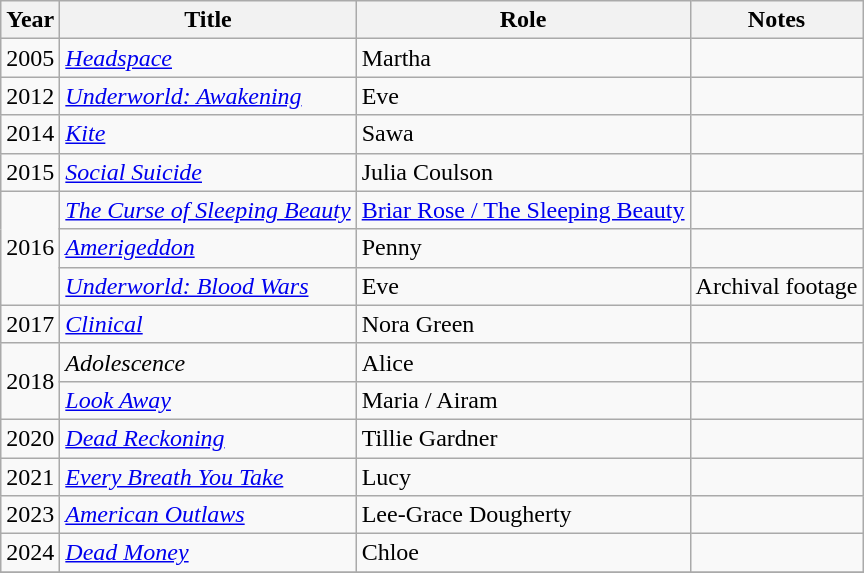<table class="wikitable sortable">
<tr>
<th>Year</th>
<th>Title</th>
<th>Role</th>
<th class="unsortable">Notes</th>
</tr>
<tr>
<td>2005</td>
<td><em><a href='#'>Headspace</a></em></td>
<td>Martha</td>
<td></td>
</tr>
<tr>
<td>2012</td>
<td><em><a href='#'>Underworld: Awakening</a></em></td>
<td>Eve</td>
<td></td>
</tr>
<tr>
<td>2014</td>
<td><em><a href='#'>Kite</a></em></td>
<td>Sawa</td>
<td></td>
</tr>
<tr>
<td>2015</td>
<td><em><a href='#'>Social Suicide</a></em></td>
<td>Julia Coulson</td>
<td></td>
</tr>
<tr>
<td rowspan="3">2016</td>
<td><em><a href='#'>The Curse of Sleeping Beauty</a></em></td>
<td><a href='#'>Briar Rose / The Sleeping Beauty</a></td>
<td></td>
</tr>
<tr>
<td><em><a href='#'>Amerigeddon</a></em></td>
<td>Penny</td>
<td></td>
</tr>
<tr>
<td><em><a href='#'>Underworld: Blood Wars</a></em></td>
<td>Eve</td>
<td>Archival footage</td>
</tr>
<tr>
<td>2017</td>
<td><em><a href='#'>Clinical</a></em></td>
<td>Nora Green</td>
<td></td>
</tr>
<tr>
<td rowspan="2">2018</td>
<td><em>Adolescence</em></td>
<td>Alice</td>
<td></td>
</tr>
<tr>
<td><em><a href='#'>Look Away</a></em></td>
<td>Maria / Airam</td>
<td></td>
</tr>
<tr>
<td>2020</td>
<td><em><a href='#'>Dead Reckoning</a></em></td>
<td>Tillie Gardner</td>
<td></td>
</tr>
<tr>
<td>2021</td>
<td><em><a href='#'>Every Breath You Take</a></em></td>
<td>Lucy</td>
<td></td>
</tr>
<tr>
<td>2023</td>
<td><em><a href='#'>American Outlaws</a></em></td>
<td>Lee-Grace Dougherty</td>
<td></td>
</tr>
<tr>
<td>2024</td>
<td><em><a href='#'>Dead Money</a></em></td>
<td>Chloe</td>
<td></td>
</tr>
<tr>
</tr>
</table>
